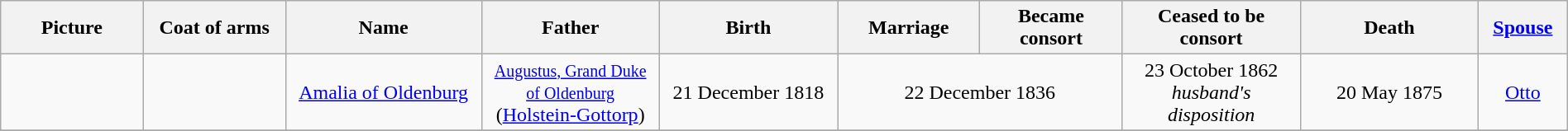<table width=100% class="wikitable">
<tr>
<th width = 8%>Picture</th>
<th width = 8%>Coat of arms</th>
<th width = 11%>Name</th>
<th width = 10%>Father</th>
<th width = 10%>Birth</th>
<th width = 8%>Marriage</th>
<th width = 8%>Became consort</th>
<th width = 10%>Ceased to be consort</th>
<th width = 10%>Death</th>
<th width = 5%><a href='#'>Spouse</a></th>
</tr>
<tr>
<td align=center></td>
<td align=center></td>
<td align=center><a href='#'>Amalia of Oldenburg</a></td>
<td align=center><small><a href='#'>Augustus, Grand Duke of Oldenburg</a></small> <br>(<a href='#'>Holstein-Gottorp</a>)</td>
<td align=center>21 December 1818</td>
<td align=center colspan=2>22 December 1836</td>
<td align=center>23 October 1862<br><em>husband's disposition</em></td>
<td align=center>20 May 1875</td>
<td align=center><a href='#'>Otto</a></td>
</tr>
<tr>
</tr>
</table>
